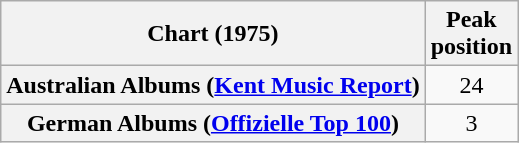<table class="wikitable plainrowheaders sortable">
<tr>
<th>Chart (1975)</th>
<th>Peak<br>position</th>
</tr>
<tr>
<th scope="row">Australian Albums (<a href='#'>Kent Music Report</a>)</th>
<td align="center">24</td>
</tr>
<tr>
<th scope="row">German Albums (<a href='#'>Offizielle Top 100</a>)</th>
<td align="center">3</td>
</tr>
</table>
